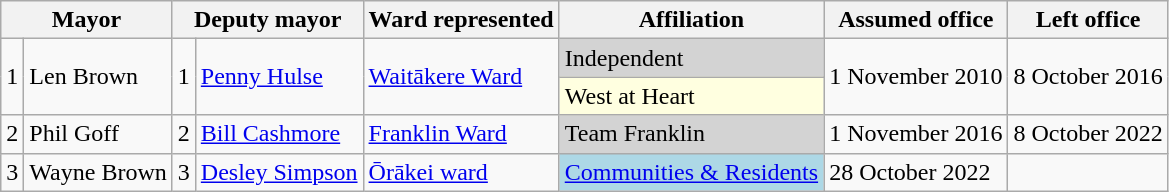<table class="wikitable sortable">
<tr>
<th colspan=2><span>Mayor</span></th>
<th colspan=2>Deputy mayor</th>
<th>Ward represented</th>
<th>Affiliation</th>
<th>Assumed office</th>
<th>Left office</th>
</tr>
<tr>
<td rowspan="2"><span>1</span></td>
<td rowspan="2"><span>Len Brown</span></td>
<td rowspan="2">1</td>
<td rowspan="2"><a href='#'>Penny Hulse</a></td>
<td rowspan="2"><a href='#'>Waitākere Ward</a></td>
<td bgcolor="lightgrey">Independent</td>
<td rowspan="2">1 November 2010</td>
<td rowspan="2">8 October 2016</td>
</tr>
<tr>
<td bgcolor="lightyellow">West at Heart</td>
</tr>
<tr>
<td><span>2</span></td>
<td><span>Phil Goff</span></td>
<td>2</td>
<td><a href='#'>Bill Cashmore</a></td>
<td><a href='#'>Franklin Ward</a></td>
<td bgcolor="lightgrey">Team Franklin</td>
<td>1 November 2016</td>
<td>8 October 2022</td>
</tr>
<tr>
<td><span>3</span></td>
<td><span>Wayne Brown</span></td>
<td>3</td>
<td><a href='#'>Desley Simpson</a></td>
<td><a href='#'>Ōrākei ward</a></td>
<td bgcolor="lightblue"><a href='#'>Communities & Residents</a></td>
<td>28 October 2022</td>
<td></td>
</tr>
</table>
